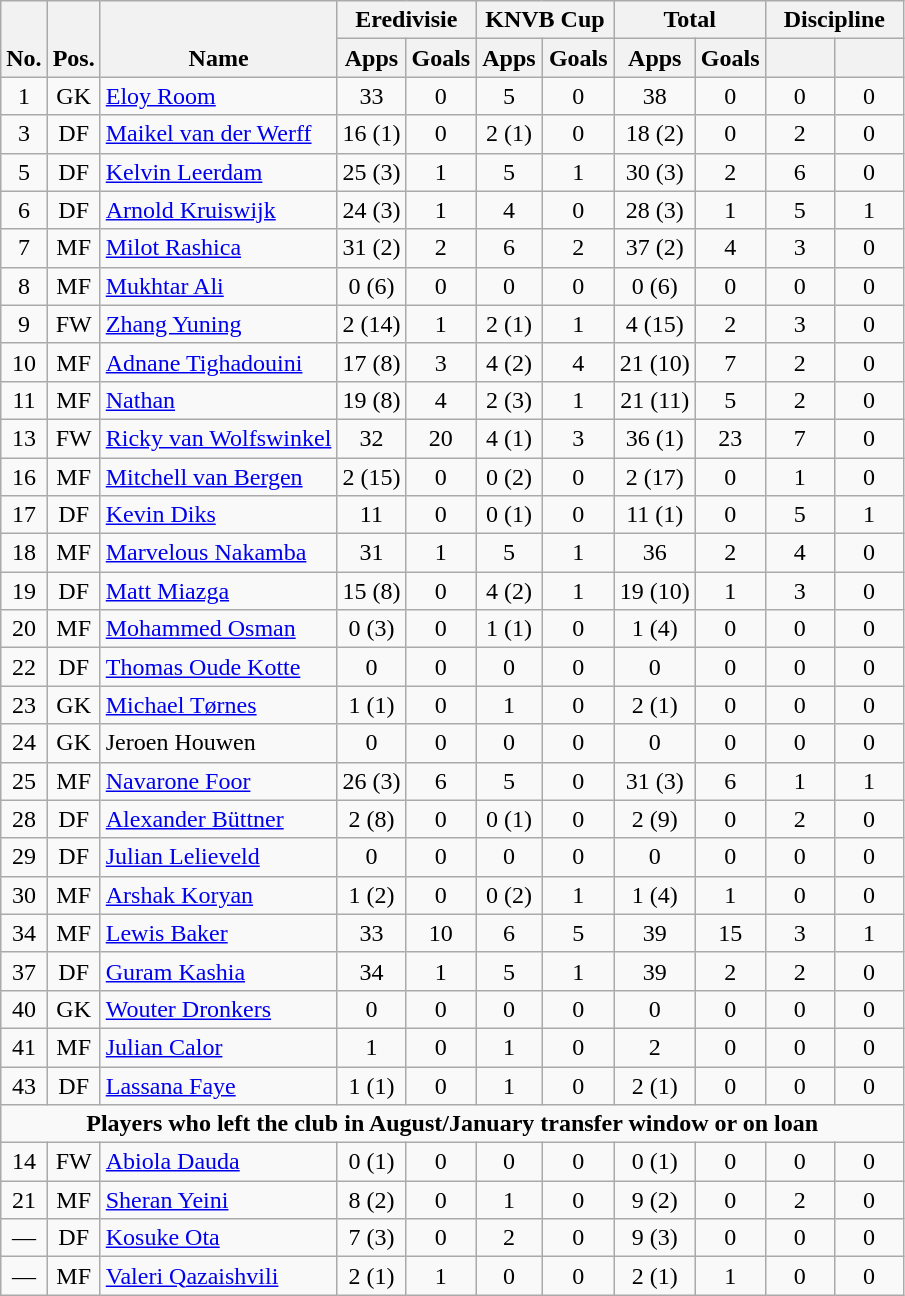<table class="wikitable" style="text-align:center">
<tr>
<th rowspan="2" style="vertical-align:bottom;">No.</th>
<th rowspan="2" style="vertical-align:bottom;">Pos.</th>
<th rowspan="2" style="vertical-align:bottom;">Name</th>
<th colspan="2" style="width:85px;">Eredivisie</th>
<th colspan="2" style="width:85px;">KNVB Cup</th>
<th colspan="2" style="width:85px;">Total</th>
<th colspan="2" style="width:85px;">Discipline</th>
</tr>
<tr>
<th>Apps</th>
<th>Goals</th>
<th>Apps</th>
<th>Goals</th>
<th>Apps</th>
<th>Goals</th>
<th></th>
<th></th>
</tr>
<tr>
<td>1</td>
<td>GK</td>
<td align="left"> <a href='#'>Eloy Room</a></td>
<td>33</td>
<td>0</td>
<td>5</td>
<td>0</td>
<td>38</td>
<td>0</td>
<td>0</td>
<td>0</td>
</tr>
<tr>
<td>3</td>
<td>DF</td>
<td align="left"> <a href='#'>Maikel van der Werff</a></td>
<td>16 (1)</td>
<td>0</td>
<td>2 (1)</td>
<td>0</td>
<td>18 (2)</td>
<td>0</td>
<td>2</td>
<td>0</td>
</tr>
<tr>
<td>5</td>
<td>DF</td>
<td align="left"> <a href='#'>Kelvin Leerdam</a></td>
<td>25 (3)</td>
<td>1</td>
<td>5</td>
<td>1</td>
<td>30 (3)</td>
<td>2</td>
<td>6</td>
<td>0</td>
</tr>
<tr>
<td>6</td>
<td>DF</td>
<td align="left"> <a href='#'>Arnold Kruiswijk</a></td>
<td>24 (3)</td>
<td>1</td>
<td>4</td>
<td>0</td>
<td>28 (3)</td>
<td>1</td>
<td>5</td>
<td>1</td>
</tr>
<tr>
<td>7</td>
<td>MF</td>
<td align="left"> <a href='#'>Milot Rashica</a></td>
<td>31 (2)</td>
<td>2</td>
<td>6</td>
<td>2</td>
<td>37 (2)</td>
<td>4</td>
<td>3</td>
<td>0</td>
</tr>
<tr>
<td>8</td>
<td>MF</td>
<td align="left"> <a href='#'>Mukhtar Ali</a></td>
<td>0 (6)</td>
<td>0</td>
<td>0</td>
<td>0</td>
<td>0 (6)</td>
<td>0</td>
<td>0</td>
<td>0</td>
</tr>
<tr>
<td>9</td>
<td>FW</td>
<td align="left"> <a href='#'>Zhang Yuning</a></td>
<td>2 (14)</td>
<td>1</td>
<td>2 (1)</td>
<td>1</td>
<td>4 (15)</td>
<td>2</td>
<td>3</td>
<td>0</td>
</tr>
<tr>
<td>10</td>
<td>MF</td>
<td align="left"> <a href='#'>Adnane Tighadouini</a></td>
<td>17 (8)</td>
<td>3</td>
<td>4 (2)</td>
<td>4</td>
<td>21 (10)</td>
<td>7</td>
<td>2</td>
<td>0</td>
</tr>
<tr>
<td>11</td>
<td>MF</td>
<td align="left"> <a href='#'>Nathan</a></td>
<td>19 (8)</td>
<td>4</td>
<td>2 (3)</td>
<td>1</td>
<td>21 (11)</td>
<td>5</td>
<td>2</td>
<td>0</td>
</tr>
<tr>
<td>13</td>
<td>FW</td>
<td align="left"> <a href='#'>Ricky van Wolfswinkel</a></td>
<td>32</td>
<td>20</td>
<td>4 (1)</td>
<td>3</td>
<td>36 (1)</td>
<td>23</td>
<td>7</td>
<td>0</td>
</tr>
<tr>
<td>16</td>
<td>MF</td>
<td align="left"> <a href='#'>Mitchell van Bergen</a></td>
<td>2 (15)</td>
<td>0</td>
<td>0 (2)</td>
<td>0</td>
<td>2 (17)</td>
<td>0</td>
<td>1</td>
<td>0</td>
</tr>
<tr>
<td>17</td>
<td>DF</td>
<td align="left"> <a href='#'>Kevin Diks</a></td>
<td>11</td>
<td>0</td>
<td>0 (1)</td>
<td>0</td>
<td>11 (1)</td>
<td>0</td>
<td>5</td>
<td>1</td>
</tr>
<tr>
<td>18</td>
<td>MF</td>
<td align="left"> <a href='#'>Marvelous Nakamba</a></td>
<td>31</td>
<td>1</td>
<td>5</td>
<td>1</td>
<td>36</td>
<td>2</td>
<td>4</td>
<td>0</td>
</tr>
<tr>
<td>19</td>
<td>DF</td>
<td align="left"> <a href='#'>Matt Miazga</a></td>
<td>15 (8)</td>
<td>0</td>
<td>4 (2)</td>
<td>1</td>
<td>19 (10)</td>
<td>1</td>
<td>3</td>
<td>0</td>
</tr>
<tr>
<td>20</td>
<td>MF</td>
<td align="left"> <a href='#'>Mohammed Osman</a></td>
<td>0 (3)</td>
<td>0</td>
<td>1 (1)</td>
<td>0</td>
<td>1 (4)</td>
<td>0</td>
<td>0</td>
<td>0</td>
</tr>
<tr>
<td>22</td>
<td>DF</td>
<td align="left"> <a href='#'>Thomas Oude Kotte</a></td>
<td>0</td>
<td>0</td>
<td>0</td>
<td>0</td>
<td>0</td>
<td>0</td>
<td>0</td>
<td>0</td>
</tr>
<tr>
<td>23</td>
<td>GK</td>
<td align="left"> <a href='#'>Michael Tørnes</a></td>
<td>1 (1)</td>
<td>0</td>
<td>1</td>
<td>0</td>
<td>2 (1)</td>
<td>0</td>
<td>0</td>
<td>0</td>
</tr>
<tr>
<td>24</td>
<td>GK</td>
<td align="left"> Jeroen Houwen</td>
<td>0</td>
<td>0</td>
<td>0</td>
<td>0</td>
<td>0</td>
<td>0</td>
<td>0</td>
<td>0</td>
</tr>
<tr>
<td>25</td>
<td>MF</td>
<td align="left"> <a href='#'>Navarone Foor</a></td>
<td>26 (3)</td>
<td>6</td>
<td>5</td>
<td>0</td>
<td>31 (3)</td>
<td>6</td>
<td>1</td>
<td>1</td>
</tr>
<tr>
<td>28</td>
<td>DF</td>
<td align="left"> <a href='#'>Alexander Büttner</a></td>
<td>2 (8)</td>
<td>0</td>
<td>0 (1)</td>
<td>0</td>
<td>2 (9)</td>
<td>0</td>
<td>2</td>
<td>0</td>
</tr>
<tr>
<td>29</td>
<td>DF</td>
<td align="left"> <a href='#'>Julian Lelieveld</a></td>
<td>0</td>
<td>0</td>
<td>0</td>
<td>0</td>
<td>0</td>
<td>0</td>
<td>0</td>
<td>0</td>
</tr>
<tr>
<td>30</td>
<td>MF</td>
<td align="left"> <a href='#'>Arshak Koryan</a></td>
<td>1 (2)</td>
<td>0</td>
<td>0 (2)</td>
<td>1</td>
<td>1 (4)</td>
<td>1</td>
<td>0</td>
<td>0</td>
</tr>
<tr>
<td>34</td>
<td>MF</td>
<td align="left"> <a href='#'>Lewis Baker</a></td>
<td>33</td>
<td>10</td>
<td>6</td>
<td>5</td>
<td>39</td>
<td>15</td>
<td>3</td>
<td>1</td>
</tr>
<tr>
<td>37</td>
<td>DF</td>
<td align="left"> <a href='#'>Guram Kashia</a></td>
<td>34</td>
<td>1</td>
<td>5</td>
<td>1</td>
<td>39</td>
<td>2</td>
<td>2</td>
<td>0</td>
</tr>
<tr>
<td>40</td>
<td>GK</td>
<td align="left"> <a href='#'>Wouter Dronkers</a></td>
<td>0</td>
<td>0</td>
<td>0</td>
<td>0</td>
<td>0</td>
<td>0</td>
<td>0</td>
<td>0</td>
</tr>
<tr>
<td>41</td>
<td>MF</td>
<td align="left"> <a href='#'>Julian Calor</a></td>
<td>1</td>
<td>0</td>
<td>1</td>
<td>0</td>
<td>2</td>
<td>0</td>
<td>0</td>
<td>0</td>
</tr>
<tr>
<td>43</td>
<td>DF</td>
<td align="left"> <a href='#'>Lassana Faye</a></td>
<td>1 (1)</td>
<td>0</td>
<td>1</td>
<td>0</td>
<td>2 (1)</td>
<td>0</td>
<td>0</td>
<td>0</td>
</tr>
<tr>
<td colspan="17"><strong>Players who left the club in August/January transfer window or on loan</strong></td>
</tr>
<tr>
<td>14</td>
<td>FW</td>
<td align="left"> <a href='#'>Abiola Dauda</a></td>
<td>0 (1)</td>
<td>0</td>
<td>0</td>
<td>0</td>
<td>0 (1)</td>
<td>0</td>
<td>0</td>
<td>0</td>
</tr>
<tr>
<td>21</td>
<td>MF</td>
<td align="left"> <a href='#'>Sheran Yeini</a></td>
<td>8 (2)</td>
<td>0</td>
<td>1</td>
<td>0</td>
<td>9 (2)</td>
<td>0</td>
<td>2</td>
<td>0</td>
</tr>
<tr>
<td>—</td>
<td>DF</td>
<td align="left"> <a href='#'>Kosuke Ota</a></td>
<td>7 (3)</td>
<td>0</td>
<td>2</td>
<td>0</td>
<td>9 (3)</td>
<td>0</td>
<td>0</td>
<td>0</td>
</tr>
<tr>
<td>—</td>
<td>MF</td>
<td align="left"> <a href='#'>Valeri Qazaishvili</a></td>
<td>2 (1)</td>
<td>1</td>
<td>0</td>
<td>0</td>
<td>2 (1)</td>
<td>1</td>
<td>0</td>
<td>0</td>
</tr>
</table>
